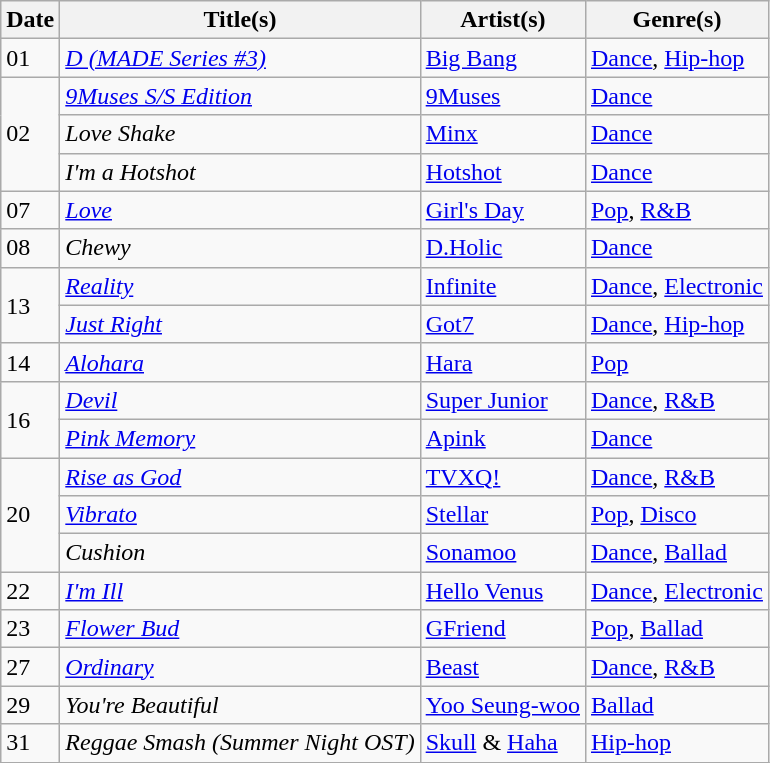<table class="wikitable" style="text-align: left;">
<tr>
<th>Date</th>
<th>Title(s)</th>
<th>Artist(s)</th>
<th>Genre(s)</th>
</tr>
<tr>
<td>01</td>
<td><em><a href='#'>D (MADE Series #3)</a></em></td>
<td><a href='#'>Big Bang</a></td>
<td><a href='#'>Dance</a>, <a href='#'>Hip-hop</a></td>
</tr>
<tr>
<td rowspan="3">02</td>
<td><em><a href='#'>9Muses S/S Edition</a></em></td>
<td><a href='#'>9Muses</a></td>
<td><a href='#'>Dance</a></td>
</tr>
<tr>
<td><em>Love Shake</em></td>
<td><a href='#'>Minx</a></td>
<td><a href='#'>Dance</a></td>
</tr>
<tr>
<td><em>I'm a Hotshot</em></td>
<td><a href='#'>Hotshot</a></td>
<td><a href='#'>Dance</a></td>
</tr>
<tr>
<td rowspan="1">07</td>
<td><em><a href='#'>Love</a></em></td>
<td><a href='#'>Girl's Day</a></td>
<td><a href='#'>Pop</a>, <a href='#'>R&B</a></td>
</tr>
<tr>
<td rowspan="1">08</td>
<td><em>Chewy</em></td>
<td><a href='#'>D.Holic</a></td>
<td><a href='#'>Dance</a></td>
</tr>
<tr>
<td rowspan="2">13</td>
<td><em><a href='#'>Reality</a></em></td>
<td><a href='#'>Infinite</a></td>
<td><a href='#'>Dance</a>, <a href='#'>Electronic</a></td>
</tr>
<tr>
<td><em><a href='#'>Just Right</a></em></td>
<td><a href='#'>Got7</a></td>
<td><a href='#'>Dance</a>, <a href='#'>Hip-hop</a></td>
</tr>
<tr>
<td rowspan="1">14</td>
<td><em><a href='#'>Alohara</a></em></td>
<td><a href='#'>Hara</a></td>
<td><a href='#'>Pop</a></td>
</tr>
<tr>
<td rowspan="2">16</td>
<td><em><a href='#'>Devil</a></em></td>
<td><a href='#'>Super Junior</a></td>
<td><a href='#'>Dance</a>, <a href='#'>R&B</a></td>
</tr>
<tr>
<td><em><a href='#'>Pink Memory</a></em></td>
<td><a href='#'>Apink</a></td>
<td><a href='#'>Dance</a></td>
</tr>
<tr>
<td rowspan="3">20</td>
<td><em><a href='#'>Rise as God</a></em></td>
<td><a href='#'>TVXQ!</a></td>
<td><a href='#'>Dance</a>, <a href='#'>R&B</a></td>
</tr>
<tr>
<td><em><a href='#'>Vibrato</a></em></td>
<td><a href='#'>Stellar</a></td>
<td><a href='#'>Pop</a>, <a href='#'>Disco</a></td>
</tr>
<tr>
<td><em>Cushion</em></td>
<td><a href='#'>Sonamoo</a></td>
<td><a href='#'>Dance</a>, <a href='#'>Ballad</a></td>
</tr>
<tr>
<td rowspan="1">22</td>
<td><em><a href='#'>I'm Ill</a></em></td>
<td><a href='#'>Hello Venus</a></td>
<td><a href='#'>Dance</a>, <a href='#'>Electronic</a></td>
</tr>
<tr>
<td rowspan="1">23</td>
<td><em><a href='#'>Flower Bud</a></em></td>
<td><a href='#'>GFriend</a></td>
<td><a href='#'>Pop</a>, <a href='#'>Ballad</a></td>
</tr>
<tr>
<td rowspan="1">27</td>
<td><em><a href='#'>Ordinary</a></em></td>
<td><a href='#'>Beast</a></td>
<td><a href='#'>Dance</a>, <a href='#'>R&B</a></td>
</tr>
<tr>
<td rowspan="1">29</td>
<td><em>You're Beautiful</em></td>
<td><a href='#'>Yoo Seung-woo</a></td>
<td><a href='#'>Ballad</a></td>
</tr>
<tr>
<td rowspan="1">31</td>
<td><em>Reggae Smash (Summer Night OST)</em></td>
<td><a href='#'>Skull</a> & <a href='#'>Haha</a></td>
<td><a href='#'>Hip-hop</a></td>
</tr>
<tr>
</tr>
</table>
